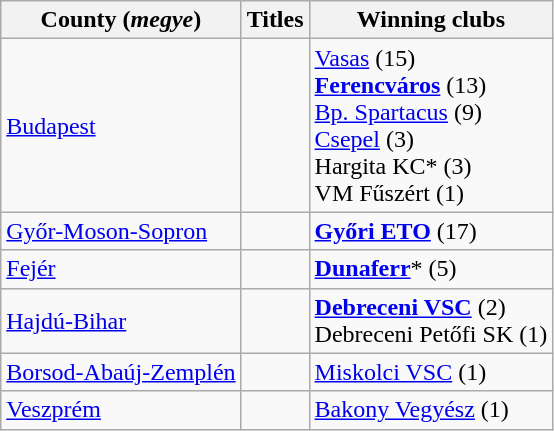<table class="wikitable">
<tr>
<th>County (<em>megye</em>)</th>
<th>Titles</th>
<th>Winning clubs</th>
</tr>
<tr>
<td><a href='#'>Budapest</a></td>
<td></td>
<td> <a href='#'>Vasas</a> (15)<br> <strong><a href='#'>Ferencváros</a></strong> (13)<br> <a href='#'>Bp. Spartacus</a> (9)<br> <a href='#'>Csepel</a> (3)<br> Hargita KC* (3)<br> VM Fűszért (1)</td>
</tr>
<tr>
<td><a href='#'>Győr-Moson-Sopron</a></td>
<td></td>
<td> <strong><a href='#'>Győri ETO</a></strong> (17)</td>
</tr>
<tr>
<td><a href='#'>Fejér</a></td>
<td></td>
<td> <strong><a href='#'>Dunaferr</a></strong>* (5)</td>
</tr>
<tr>
<td><a href='#'>Hajdú-Bihar</a></td>
<td></td>
<td> <strong><a href='#'>Debreceni VSC</a></strong> (2)<br> Debreceni Petőfi SK (1)</td>
</tr>
<tr>
<td><a href='#'>Borsod-Abaúj-Zemplén</a></td>
<td></td>
<td> <a href='#'>Miskolci VSC</a> (1)</td>
</tr>
<tr>
<td><a href='#'>Veszprém</a></td>
<td></td>
<td> <a href='#'>Bakony Vegyész</a> (1)</td>
</tr>
</table>
